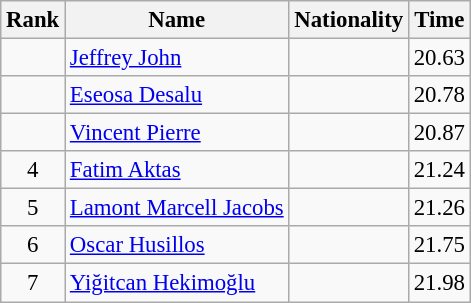<table class="wikitable sortable" style="text-align:center;font-size:95%">
<tr>
<th>Rank</th>
<th>Name</th>
<th>Nationality</th>
<th>Time</th>
</tr>
<tr>
<td></td>
<td align=left><a href='#'>Jeffrey John</a></td>
<td align=left></td>
<td>20.63</td>
</tr>
<tr>
<td></td>
<td align=left><a href='#'>Eseosa Desalu</a></td>
<td align=left></td>
<td>20.78</td>
</tr>
<tr>
<td></td>
<td align=left><a href='#'>Vincent Pierre</a></td>
<td align=left></td>
<td>20.87</td>
</tr>
<tr>
<td>4</td>
<td align=left><a href='#'>Fatim Aktas</a></td>
<td align=left></td>
<td>21.24</td>
</tr>
<tr>
<td>5</td>
<td align=left><a href='#'>Lamont Marcell Jacobs</a></td>
<td align=left></td>
<td>21.26</td>
</tr>
<tr>
<td>6</td>
<td align=left><a href='#'>Oscar Husillos</a></td>
<td align=left></td>
<td>21.75</td>
</tr>
<tr>
<td>7</td>
<td align=left><a href='#'>Yiğitcan Hekimoğlu</a></td>
<td align=left></td>
<td>21.98</td>
</tr>
</table>
